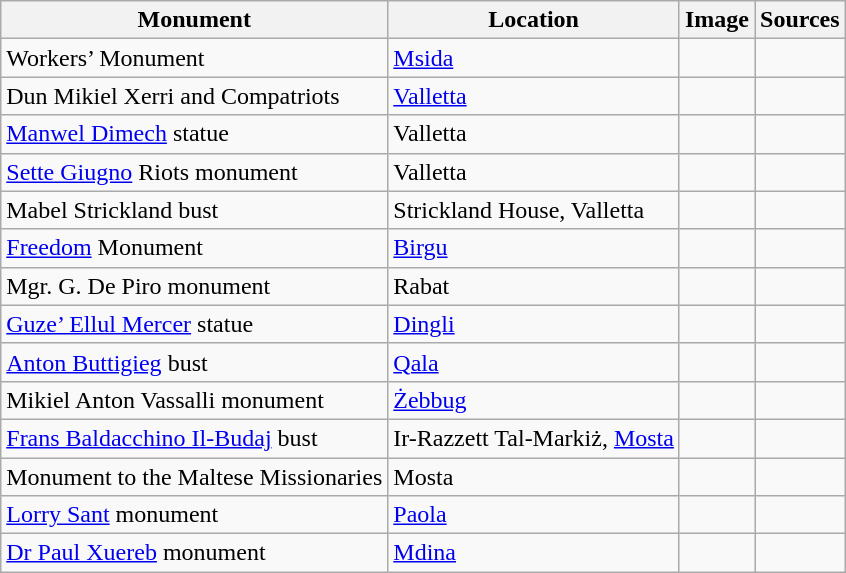<table class="wikitable">
<tr>
<th>Monument</th>
<th>Location</th>
<th>Image</th>
<th>Sources</th>
</tr>
<tr>
<td>Workers’ Monument</td>
<td><a href='#'>Msida</a></td>
<td></td>
<td></td>
</tr>
<tr>
<td>Dun Mikiel Xerri and Compatriots</td>
<td><a href='#'>Valletta</a></td>
<td></td>
<td></td>
</tr>
<tr>
<td><a href='#'>Manwel Dimech</a> statue</td>
<td>Valletta</td>
<td></td>
<td></td>
</tr>
<tr>
<td><a href='#'>Sette Giugno</a> Riots monument</td>
<td>Valletta</td>
<td></td>
<td></td>
</tr>
<tr>
<td>Mabel Strickland bust</td>
<td>Strickland House, Valletta</td>
<td></td>
<td></td>
</tr>
<tr>
<td><a href='#'>Freedom</a> Monument</td>
<td><a href='#'>Birgu</a></td>
<td></td>
<td></td>
</tr>
<tr>
<td>Mgr. G. De Piro monument</td>
<td>Rabat</td>
<td></td>
<td></td>
</tr>
<tr>
<td><a href='#'>Guze’ Ellul Mercer</a> statue</td>
<td><a href='#'>Dingli</a></td>
<td></td>
<td></td>
</tr>
<tr>
<td><a href='#'>Anton Buttigieg</a> bust</td>
<td><a href='#'>Qala</a></td>
<td></td>
<td></td>
</tr>
<tr>
<td>Mikiel Anton Vassalli monument</td>
<td><a href='#'>Żebbug</a></td>
<td></td>
<td></td>
</tr>
<tr>
<td><a href='#'>Frans Baldacchino Il-Budaj</a> bust</td>
<td>Ir-Razzett Tal-Markiż, <a href='#'>Mosta</a></td>
<td></td>
<td></td>
</tr>
<tr>
<td>Monument to the Maltese Missionaries</td>
<td>Mosta</td>
<td></td>
<td></td>
</tr>
<tr>
<td><a href='#'>Lorry Sant</a> monument</td>
<td><a href='#'>Paola</a></td>
<td></td>
<td></td>
</tr>
<tr>
<td><a href='#'>Dr Paul Xuereb</a> monument</td>
<td><a href='#'>Mdina</a></td>
<td></td>
<td></td>
</tr>
</table>
